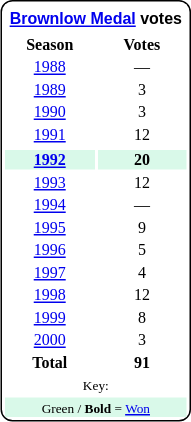<table style="margin-right:4px; margin-top:8px; float:right; border:1px #000 solid; border-radius:8px; background:#fff; font-family:Verdana; font-size:8pt; text-align:center;">
<tr style="background:#fff;">
<td colspan="2;" style="padding:3px; margin-bottom:-3px; margin-top:2px; font-family:Arial; "><strong><a href='#'>Brownlow Medal</a> votes</strong></td>
</tr>
<tr>
<th style="width:50%;">Season</th>
<th style="width:50%;">Votes</th>
</tr>
<tr>
<td><a href='#'>1988</a></td>
<td>—</td>
</tr>
<tr>
<td><a href='#'>1989</a></td>
<td>3</td>
</tr>
<tr>
<td><a href='#'>1990</a></td>
<td>3</td>
</tr>
<tr>
<td><a href='#'>1991</a></td>
<td>12</td>
</tr>
<tr>
</tr>
<tr style="background:#D9F9E9;">
<td><strong><a href='#'>1992</a></strong></td>
<td><strong>20</strong></td>
</tr>
<tr>
<td><a href='#'>1993</a></td>
<td>12</td>
</tr>
<tr>
<td><a href='#'>1994</a></td>
<td>—</td>
</tr>
<tr>
<td><a href='#'>1995</a></td>
<td>9</td>
</tr>
<tr>
<td><a href='#'>1996</a></td>
<td>5</td>
</tr>
<tr>
<td><a href='#'>1997</a></td>
<td>4</td>
</tr>
<tr>
<td><a href='#'>1998</a></td>
<td>12</td>
</tr>
<tr>
<td><a href='#'>1999</a></td>
<td>8</td>
</tr>
<tr>
<td><a href='#'>2000</a></td>
<td>3</td>
</tr>
<tr>
<td><strong>Total</strong></td>
<td><strong>91</strong></td>
</tr>
<tr>
<td colspan=2><small>Key:</small></td>
</tr>
<tr style="background:#d9f9e9; border:1px solid #aaa; width:2em;">
<td colspan=2><small>Green / <strong>Bold</strong> = <a href='#'>Won</a></small></td>
</tr>
</table>
